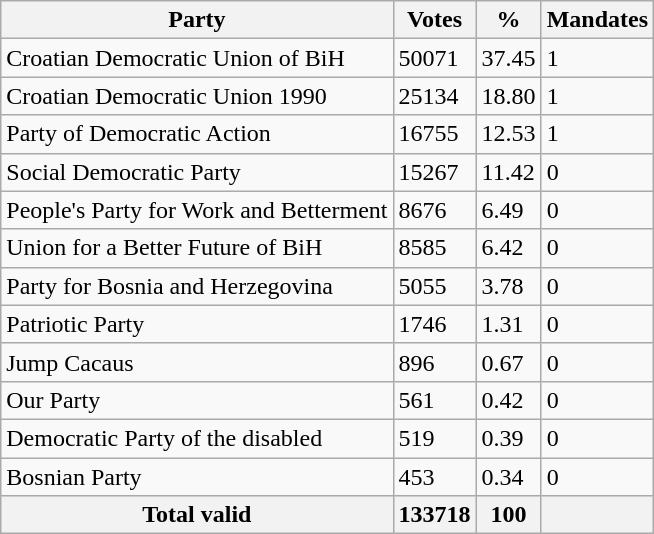<table class="wikitable" style ="text-align: left">
<tr>
<th>Party</th>
<th>Votes</th>
<th>%</th>
<th>Mandates</th>
</tr>
<tr>
<td>Croatian Democratic Union of BiH</td>
<td>50071</td>
<td>37.45</td>
<td>1</td>
</tr>
<tr>
<td>Croatian Democratic Union 1990</td>
<td>25134</td>
<td>18.80</td>
<td>1</td>
</tr>
<tr>
<td>Party of Democratic Action</td>
<td>16755</td>
<td>12.53</td>
<td>1</td>
</tr>
<tr>
<td>Social Democratic Party</td>
<td>15267</td>
<td>11.42</td>
<td>0</td>
</tr>
<tr>
<td>People's Party for Work and Betterment</td>
<td>8676</td>
<td>6.49</td>
<td>0</td>
</tr>
<tr>
<td>Union for a Better Future of BiH</td>
<td>8585</td>
<td>6.42</td>
<td>0</td>
</tr>
<tr>
<td>Party for Bosnia and Herzegovina</td>
<td>5055</td>
<td>3.78</td>
<td>0</td>
</tr>
<tr>
<td>Patriotic Party</td>
<td>1746</td>
<td>1.31</td>
<td>0</td>
</tr>
<tr>
<td>Jump Cacaus</td>
<td>896</td>
<td>0.67</td>
<td>0</td>
</tr>
<tr>
<td>Our Party</td>
<td>561</td>
<td>0.42</td>
<td>0</td>
</tr>
<tr>
<td>Democratic Party of the disabled</td>
<td>519</td>
<td>0.39</td>
<td>0</td>
</tr>
<tr>
<td>Bosnian Party</td>
<td>453</td>
<td>0.34</td>
<td>0</td>
</tr>
<tr>
<th>Total valid</th>
<th>133718</th>
<th>100</th>
<th></th>
</tr>
</table>
